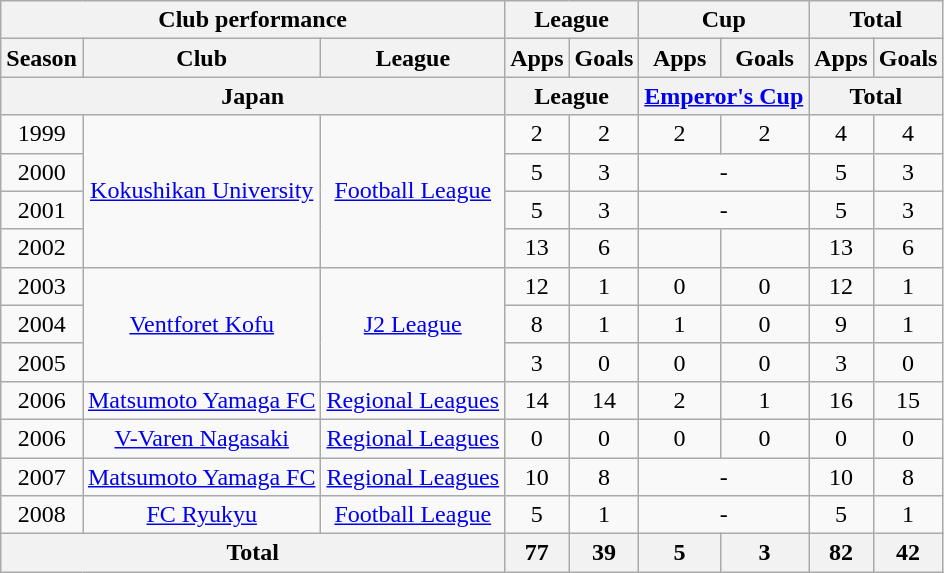<table class="wikitable" style="text-align:center;">
<tr>
<th colspan=3>Club performance</th>
<th colspan=2>League</th>
<th colspan=2>Cup</th>
<th colspan=2>Total</th>
</tr>
<tr>
<th>Season</th>
<th>Club</th>
<th>League</th>
<th>Apps</th>
<th>Goals</th>
<th>Apps</th>
<th>Goals</th>
<th>Apps</th>
<th>Goals</th>
</tr>
<tr>
<th colspan=3>Japan</th>
<th colspan=2>League</th>
<th colspan=2><a href='#'>Emperor's Cup</a></th>
<th colspan=2>Total</th>
</tr>
<tr>
<td>1999</td>
<td rowspan="4"><a href='#'>Kokushikan University</a></td>
<td rowspan="4"><a href='#'>Football League</a></td>
<td>2</td>
<td>2</td>
<td>2</td>
<td>2</td>
<td>4</td>
<td>4</td>
</tr>
<tr>
<td>2000</td>
<td>5</td>
<td>3</td>
<td colspan="2">-</td>
<td>5</td>
<td>3</td>
</tr>
<tr>
<td>2001</td>
<td>5</td>
<td>3</td>
<td colspan="2">-</td>
<td>5</td>
<td>3</td>
</tr>
<tr>
<td>2002</td>
<td>13</td>
<td>6</td>
<td></td>
<td></td>
<td>13</td>
<td>6</td>
</tr>
<tr>
<td>2003</td>
<td rowspan="3"><a href='#'>Ventforet Kofu</a></td>
<td rowspan="3"><a href='#'>J2 League</a></td>
<td>12</td>
<td>1</td>
<td>0</td>
<td>0</td>
<td>12</td>
<td>1</td>
</tr>
<tr>
<td>2004</td>
<td>8</td>
<td>1</td>
<td>1</td>
<td>0</td>
<td>9</td>
<td>1</td>
</tr>
<tr>
<td>2005</td>
<td>3</td>
<td>0</td>
<td>0</td>
<td>0</td>
<td>3</td>
<td>0</td>
</tr>
<tr>
<td>2006</td>
<td><a href='#'>Matsumoto Yamaga FC</a></td>
<td><a href='#'>Regional Leagues</a></td>
<td>14</td>
<td>14</td>
<td>2</td>
<td>1</td>
<td>16</td>
<td>15</td>
</tr>
<tr>
<td>2006</td>
<td><a href='#'>V-Varen Nagasaki</a></td>
<td><a href='#'>Regional Leagues</a></td>
<td>0</td>
<td>0</td>
<td>0</td>
<td>0</td>
<td>0</td>
<td>0</td>
</tr>
<tr>
<td>2007</td>
<td><a href='#'>Matsumoto Yamaga FC</a></td>
<td><a href='#'>Regional Leagues</a></td>
<td>10</td>
<td>8</td>
<td colspan="2">-</td>
<td>10</td>
<td>8</td>
</tr>
<tr>
<td>2008</td>
<td><a href='#'>FC Ryukyu</a></td>
<td><a href='#'>Football League</a></td>
<td>5</td>
<td>1</td>
<td colspan="2">-</td>
<td>5</td>
<td>1</td>
</tr>
<tr>
<th colspan=3>Total</th>
<th>77</th>
<th>39</th>
<th>5</th>
<th>3</th>
<th>82</th>
<th>42</th>
</tr>
</table>
